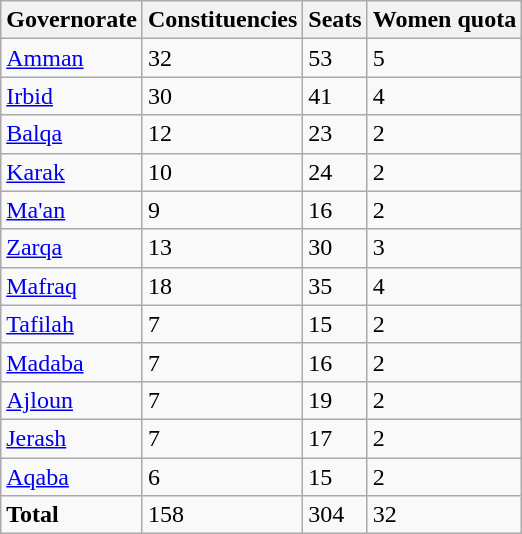<table class="wikitable">
<tr>
<th>Governorate</th>
<th>Constituencies</th>
<th>Seats</th>
<th>Women quota</th>
</tr>
<tr>
<td><a href='#'>Amman</a></td>
<td>32</td>
<td>53</td>
<td>5</td>
</tr>
<tr>
<td><a href='#'>Irbid</a></td>
<td>30</td>
<td>41</td>
<td>4</td>
</tr>
<tr>
<td><a href='#'>Balqa</a></td>
<td>12</td>
<td>23</td>
<td>2</td>
</tr>
<tr>
<td><a href='#'>Karak</a></td>
<td>10</td>
<td>24</td>
<td>2</td>
</tr>
<tr>
<td><a href='#'>Ma'an</a></td>
<td>9</td>
<td>16</td>
<td>2</td>
</tr>
<tr>
<td><a href='#'>Zarqa</a></td>
<td>13</td>
<td>30</td>
<td>3</td>
</tr>
<tr>
<td><a href='#'>Mafraq</a></td>
<td>18</td>
<td>35</td>
<td>4</td>
</tr>
<tr>
<td><a href='#'>Tafilah</a></td>
<td>7</td>
<td>15</td>
<td>2</td>
</tr>
<tr>
<td><a href='#'>Madaba</a></td>
<td>7</td>
<td>16</td>
<td>2</td>
</tr>
<tr>
<td><a href='#'>Ajloun</a></td>
<td>7</td>
<td>19</td>
<td>2</td>
</tr>
<tr>
<td><a href='#'>Jerash</a></td>
<td>7</td>
<td>17</td>
<td>2</td>
</tr>
<tr>
<td><a href='#'>Aqaba</a></td>
<td>6</td>
<td>15</td>
<td>2</td>
</tr>
<tr>
<td><strong>Total</strong></td>
<td>158</td>
<td>304</td>
<td>32</td>
</tr>
</table>
